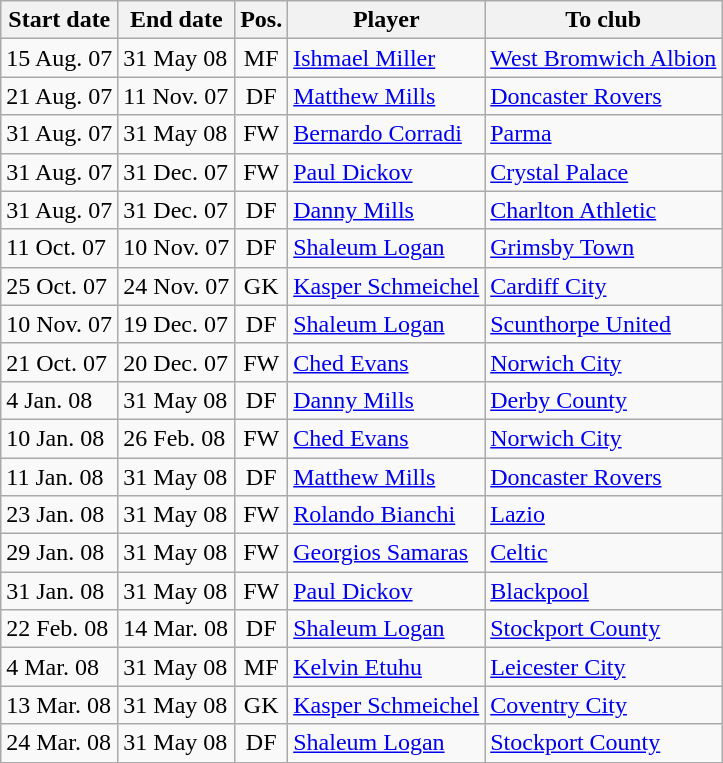<table class="wikitable">
<tr>
<th>Start date</th>
<th>End date</th>
<th>Pos.</th>
<th>Player</th>
<th>To club</th>
</tr>
<tr>
<td>15 Aug. 07</td>
<td>31 May 08</td>
<td align="center">MF</td>
<td> <a href='#'>Ishmael Miller</a></td>
<td> <a href='#'>West Bromwich Albion</a></td>
</tr>
<tr>
<td>21 Aug. 07</td>
<td>11 Nov. 07</td>
<td align="center">DF</td>
<td> <a href='#'>Matthew Mills</a></td>
<td> <a href='#'>Doncaster Rovers</a></td>
</tr>
<tr>
<td>31 Aug. 07</td>
<td>31 May 08</td>
<td align="center">FW</td>
<td> <a href='#'>Bernardo Corradi</a></td>
<td> <a href='#'>Parma</a></td>
</tr>
<tr>
<td>31 Aug. 07</td>
<td>31 Dec. 07</td>
<td align="center">FW</td>
<td> <a href='#'>Paul Dickov</a></td>
<td> <a href='#'>Crystal Palace</a></td>
</tr>
<tr>
<td>31 Aug. 07</td>
<td>31 Dec. 07</td>
<td align="center">DF</td>
<td> <a href='#'>Danny Mills</a></td>
<td> <a href='#'>Charlton Athletic</a></td>
</tr>
<tr>
<td>11 Oct. 07</td>
<td>10 Nov. 07</td>
<td align="center">DF</td>
<td> <a href='#'>Shaleum Logan</a></td>
<td> <a href='#'>Grimsby Town</a></td>
</tr>
<tr>
<td>25 Oct. 07</td>
<td>24 Nov. 07</td>
<td align="center">GK</td>
<td> <a href='#'>Kasper Schmeichel</a></td>
<td> <a href='#'>Cardiff City</a></td>
</tr>
<tr>
<td>10 Nov. 07</td>
<td>19 Dec. 07</td>
<td align="center">DF</td>
<td> <a href='#'>Shaleum Logan</a></td>
<td> <a href='#'>Scunthorpe United</a></td>
</tr>
<tr>
<td>21 Oct. 07</td>
<td>20 Dec. 07</td>
<td align="center">FW</td>
<td> <a href='#'>Ched Evans</a></td>
<td> <a href='#'>Norwich City</a></td>
</tr>
<tr>
<td>4 Jan. 08</td>
<td>31 May 08</td>
<td align="center">DF</td>
<td> <a href='#'>Danny Mills</a></td>
<td> <a href='#'>Derby County</a></td>
</tr>
<tr>
<td>10 Jan. 08</td>
<td>26 Feb. 08</td>
<td align="center">FW</td>
<td> <a href='#'>Ched Evans</a></td>
<td> <a href='#'>Norwich City</a></td>
</tr>
<tr>
<td>11 Jan. 08</td>
<td>31 May 08</td>
<td align="center">DF</td>
<td> <a href='#'>Matthew Mills</a></td>
<td> <a href='#'>Doncaster Rovers</a></td>
</tr>
<tr>
<td>23 Jan. 08</td>
<td>31 May 08</td>
<td align="center">FW</td>
<td> <a href='#'>Rolando Bianchi</a></td>
<td> <a href='#'>Lazio</a></td>
</tr>
<tr>
<td>29 Jan. 08</td>
<td>31 May 08</td>
<td align="center">FW</td>
<td> <a href='#'>Georgios Samaras</a></td>
<td> <a href='#'>Celtic</a></td>
</tr>
<tr>
<td>31 Jan. 08</td>
<td>31 May 08</td>
<td align="center">FW</td>
<td> <a href='#'>Paul Dickov</a></td>
<td> <a href='#'>Blackpool</a></td>
</tr>
<tr>
<td>22 Feb. 08</td>
<td>14 Mar. 08</td>
<td align="center">DF</td>
<td> <a href='#'>Shaleum Logan</a></td>
<td> <a href='#'>Stockport County</a></td>
</tr>
<tr>
<td>4 Mar. 08</td>
<td>31 May 08</td>
<td align="center">MF</td>
<td> <a href='#'>Kelvin Etuhu</a></td>
<td> <a href='#'>Leicester City</a></td>
</tr>
<tr>
<td>13 Mar. 08</td>
<td>31 May 08</td>
<td align="center">GK</td>
<td> <a href='#'>Kasper Schmeichel</a></td>
<td> <a href='#'>Coventry City</a></td>
</tr>
<tr>
<td>24 Mar. 08</td>
<td>31 May 08</td>
<td align="center">DF</td>
<td> <a href='#'>Shaleum Logan</a></td>
<td> <a href='#'>Stockport County</a></td>
</tr>
</table>
